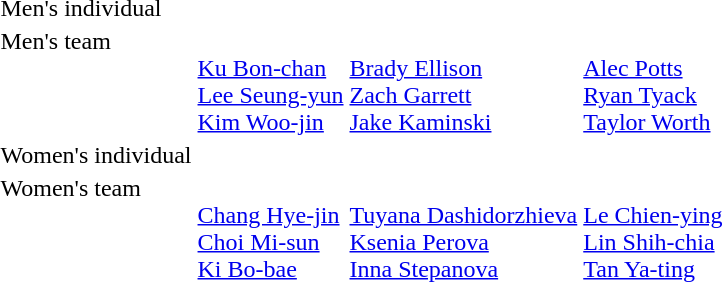<table>
<tr>
<td>Men's individual<br></td>
<td></td>
<td></td>
<td></td>
</tr>
<tr valign="top">
<td>Men's team<br></td>
<td><br> <a href='#'>Ku Bon-chan</a><br><a href='#'>Lee Seung-yun</a><br><a href='#'>Kim Woo-jin</a></td>
<td><br> <a href='#'>Brady Ellison</a><br><a href='#'>Zach Garrett</a><br><a href='#'>Jake Kaminski</a></td>
<td><br> <a href='#'>Alec Potts</a><br><a href='#'>Ryan Tyack</a><br><a href='#'>Taylor Worth</a></td>
</tr>
<tr>
<td>Women's individual<br></td>
<td></td>
<td></td>
<td></td>
</tr>
<tr valign="top">
<td>Women's team<br></td>
<td><br> <a href='#'>Chang Hye-jin</a><br><a href='#'>Choi Mi-sun</a><br><a href='#'>Ki Bo-bae</a></td>
<td><br> <a href='#'>Tuyana Dashidorzhieva</a><br><a href='#'>Ksenia Perova</a><br><a href='#'>Inna Stepanova</a></td>
<td><br> <a href='#'>Le Chien-ying</a><br><a href='#'>Lin Shih-chia</a><br><a href='#'>Tan Ya-ting</a></td>
</tr>
</table>
